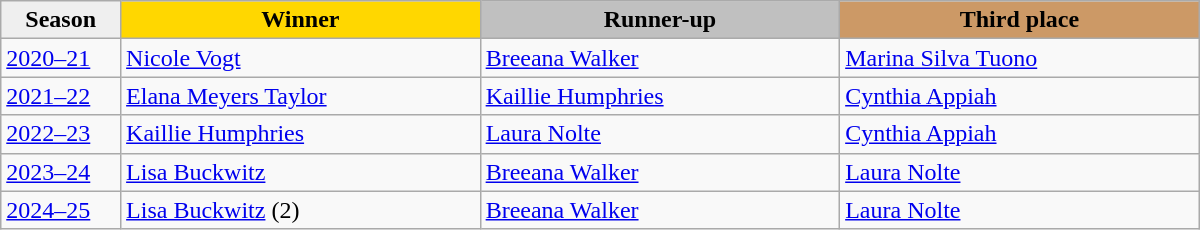<table class="wikitable sortable" style="width:800px;">
<tr>
<th style="width:10%; background:#efefef;">Season</th>
<th style="width:30%; background:gold">Winner</th>
<th style="width:30%; background:silver">Runner-up</th>
<th style="width:30%; background:#CC9966">Third place</th>
</tr>
<tr>
<td><a href='#'>2020–21</a></td>
<td> <a href='#'>Nicole Vogt</a></td>
<td> <a href='#'>Breeana Walker</a></td>
<td> <a href='#'>Marina Silva Tuono</a></td>
</tr>
<tr>
<td><a href='#'>2021–22</a></td>
<td> <a href='#'>Elana Meyers Taylor</a></td>
<td> <a href='#'>Kaillie Humphries</a></td>
<td> <a href='#'>Cynthia Appiah</a></td>
</tr>
<tr>
<td><a href='#'>2022–23</a></td>
<td> <a href='#'>Kaillie Humphries</a></td>
<td> <a href='#'>Laura Nolte</a></td>
<td> <a href='#'>Cynthia Appiah</a></td>
</tr>
<tr>
<td><a href='#'>2023–24</a></td>
<td> <a href='#'>Lisa Buckwitz</a></td>
<td> <a href='#'>Breeana Walker</a></td>
<td> <a href='#'>Laura Nolte</a></td>
</tr>
<tr>
<td><a href='#'>2024–25</a></td>
<td> <a href='#'>Lisa Buckwitz</a> (2)</td>
<td> <a href='#'>Breeana Walker</a></td>
<td> <a href='#'>Laura Nolte</a></td>
</tr>
</table>
